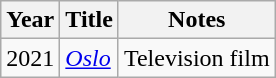<table class="wikitable">
<tr>
<th>Year</th>
<th>Title</th>
<th>Notes</th>
</tr>
<tr>
<td>2021</td>
<td><em><a href='#'>Oslo</a></em></td>
<td>Television film</td>
</tr>
</table>
